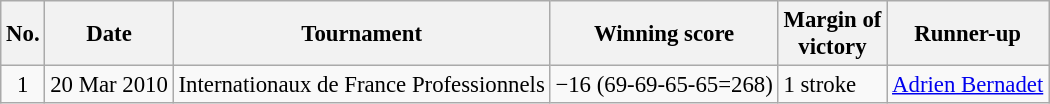<table class="wikitable" style="font-size:95%;">
<tr>
<th>No.</th>
<th>Date</th>
<th>Tournament</th>
<th>Winning score</th>
<th>Margin of<br>victory</th>
<th>Runner-up</th>
</tr>
<tr>
<td align=center>1</td>
<td align=right>20 Mar 2010</td>
<td>Internationaux de France Professionnels</td>
<td>−16 (69-69-65-65=268)</td>
<td>1 stroke</td>
<td> <a href='#'>Adrien Bernadet</a></td>
</tr>
</table>
